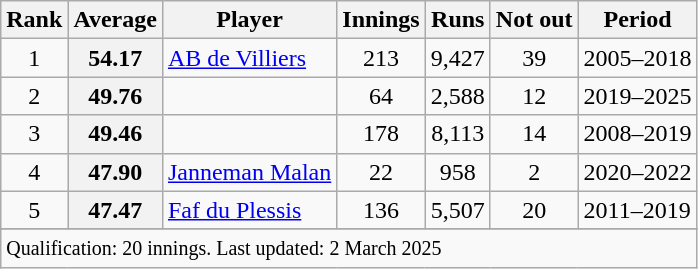<table class="wikitable plainrowheaders sortable">
<tr>
<th scope=col>Rank</th>
<th scope=col>Average</th>
<th scope=col>Player</th>
<th scope=col>Innings</th>
<th scope=col>Runs</th>
<th scope=col>Not out</th>
<th scope=col>Period</th>
</tr>
<tr>
<td align="center">1</td>
<th>54.17</th>
<td><a href='#'>AB de Villiers</a></td>
<td align="center">213</td>
<td align="center">9,427</td>
<td align="center">39</td>
<td>2005–2018</td>
</tr>
<tr>
<td align="center">2</td>
<th>49.76</th>
<td></td>
<td align="center">64</td>
<td align="center">2,588</td>
<td align="center">12</td>
<td>2019–2025</td>
</tr>
<tr>
<td align="center">3</td>
<th>49.46</th>
<td></td>
<td align="center">178</td>
<td align="center">8,113</td>
<td align="center">14</td>
<td>2008–2019</td>
</tr>
<tr>
<td align=center>4</td>
<th>47.90</th>
<td><a href='#'>Janneman Malan</a></td>
<td align=center>22</td>
<td align=center>958</td>
<td align=center>2</td>
<td>2020–2022</td>
</tr>
<tr>
<td align=center>5</td>
<th>47.47</th>
<td><a href='#'>Faf du Plessis</a></td>
<td align=center>136</td>
<td align=center>5,507</td>
<td align=center>20</td>
<td>2011–2019</td>
</tr>
<tr>
</tr>
<tr class=sortbottom>
<td colspan=7><small>Qualification: 20 innings. Last updated: 2 March 2025</small></td>
</tr>
</table>
